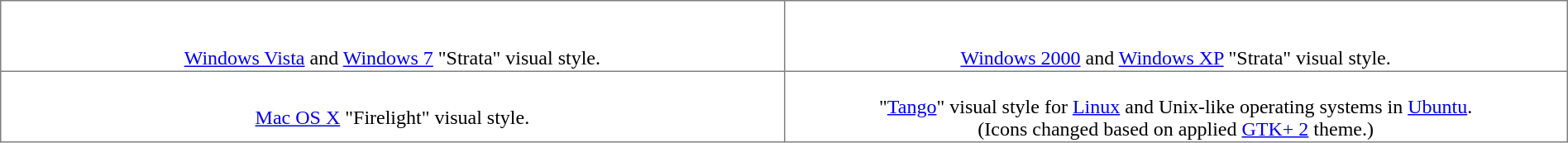<table border="1" class="toccolours" style="border-collapse:collapse; margin:0.5em auto 0; text-align:center; vertical-align:top;">
<tr>
<td style="width:33%;"><br><br><a href='#'>Windows Vista</a> and <a href='#'>Windows 7</a> "Strata" visual style.</td>
<td style="width:33%;"><br><br><a href='#'>Windows 2000</a> and <a href='#'>Windows XP</a> "Strata" visual style.</td>
</tr>
<tr>
<td style="width:33%;"><br><a href='#'>Mac OS X</a> "Firelight" visual style.</td>
<td style="width:33%;"><br>"<a href='#'>Tango</a>" visual style for <a href='#'>Linux</a> and Unix-like operating systems in <a href='#'>Ubuntu</a>.<br>(Icons changed based on applied <a href='#'>GTK+ 2</a> theme.)</td>
</tr>
</table>
